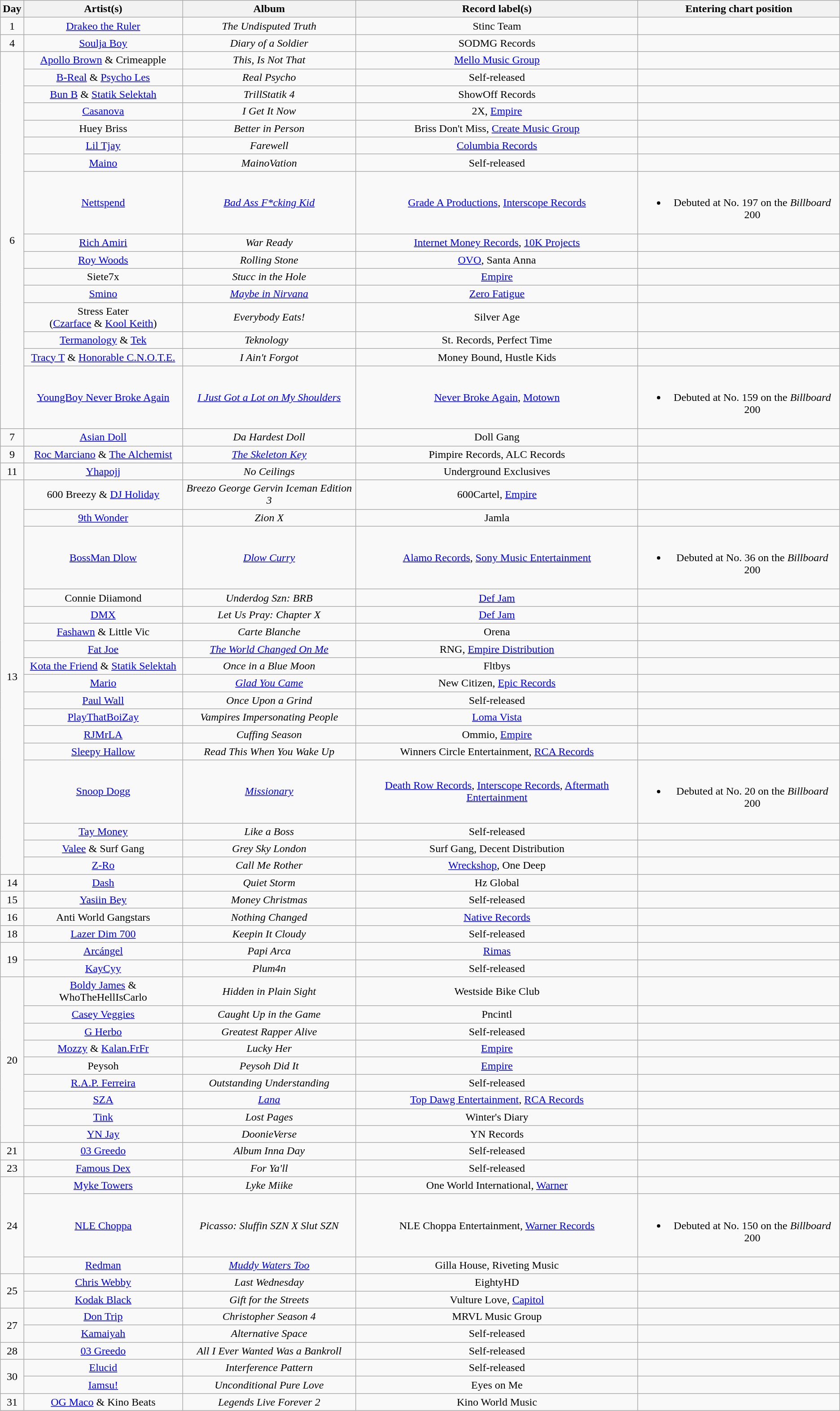<table class="wikitable" style="text-align:center;">
<tr>
<th scope="col">Day</th>
<th scope="col">Artist(s)</th>
<th scope="col">Album</th>
<th scope="col">Record label(s)</th>
<th scope="col">Entering chart position</th>
</tr>
<tr>
<td>1</td>
<td><a href='#'>Drakeo the Ruler</a></td>
<td><em>The Undisputed Truth</em></td>
<td>Stinc Team</td>
<td></td>
</tr>
<tr>
<td>4</td>
<td><a href='#'>Soulja Boy</a></td>
<td><em>Diary of a Soldier</em></td>
<td>SODMG Records</td>
<td></td>
</tr>
<tr>
<td rowspan="16">6</td>
<td><a href='#'>Apollo Brown</a> & Crimeapple</td>
<td><em>This, Is Not That</em></td>
<td><a href='#'>Mello Music Group</a></td>
<td></td>
</tr>
<tr>
<td><a href='#'>B-Real</a> & <a href='#'>Psycho Les</a></td>
<td><em>Real Psycho</em></td>
<td>Self-released</td>
<td></td>
</tr>
<tr>
<td><a href='#'>Bun B</a> & <a href='#'>Statik Selektah</a></td>
<td><em>TrillStatik 4</em></td>
<td>ShowOff Records</td>
<td></td>
</tr>
<tr>
<td><a href='#'>Casanova</a></td>
<td><em>I Get It Now</em></td>
<td>2X, <a href='#'>Empire</a></td>
<td></td>
</tr>
<tr>
<td>Huey Briss</td>
<td><em>Better in Person</em></td>
<td>Briss Don't Miss, <a href='#'>Create Music Group</a></td>
<td></td>
</tr>
<tr>
<td><a href='#'>Lil Tjay</a></td>
<td><em>Farewell</em></td>
<td><a href='#'>Columbia Records</a></td>
<td></td>
</tr>
<tr>
<td><a href='#'>Maino</a></td>
<td><em>MainoVation</em></td>
<td>Self-released</td>
<td></td>
</tr>
<tr>
<td><a href='#'>Nettspend</a></td>
<td><em><a href='#'>Bad Ass F*cking Kid</a></em></td>
<td><a href='#'>Grade A Productions</a>, <a href='#'>Interscope Records</a></td>
<td><br><ul><li>Debuted at No. 197 on the <em>Billboard</em> 200</li></ul></td>
</tr>
<tr>
<td><a href='#'>Rich Amiri</a></td>
<td><em>War Ready</em></td>
<td><a href='#'>Internet Money Records</a>, <a href='#'>10K Projects</a></td>
<td></td>
</tr>
<tr>
<td><a href='#'>Roy Woods</a></td>
<td><em>Rolling Stone</em></td>
<td><a href='#'>OVO</a>, Santa Anna</td>
<td></td>
</tr>
<tr>
<td>Siete7x</td>
<td><em>Stucc in the Hole</em></td>
<td><a href='#'>Empire</a></td>
<td></td>
</tr>
<tr>
<td><a href='#'>Smino</a></td>
<td><em><a href='#'>Maybe in Nirvana</a></em></td>
<td><a href='#'>Zero Fatigue</a></td>
<td></td>
</tr>
<tr>
<td>Stress Eater <br> (<a href='#'>Czarface</a> & <a href='#'>Kool Keith</a>)</td>
<td><em>Everybody Eats!</em></td>
<td>Silver Age</td>
<td></td>
</tr>
<tr>
<td><a href='#'>Termanology</a> & <a href='#'>Tek</a></td>
<td><em>Teknology</em>  </td>
<td>St. Records, Perfect Time</td>
<td></td>
</tr>
<tr>
<td><a href='#'>Tracy T</a> & <a href='#'>Honorable C.N.O.T.E.</a></td>
<td><em>I Ain't Forgot</em></td>
<td>Money Bound, Hustle Kids</td>
<td></td>
</tr>
<tr>
<td><a href='#'>YoungBoy Never Broke Again</a></td>
<td><em><a href='#'>I Just Got a Lot on My Shoulders</a></em></td>
<td><a href='#'>Never Broke Again</a>, <a href='#'>Motown</a></td>
<td><br><ul><li>Debuted at No. 159 on the <em>Billboard</em> 200</li></ul></td>
</tr>
<tr>
<td>7</td>
<td><a href='#'>Asian Doll</a></td>
<td><em>Da Hardest Doll</em></td>
<td>Doll Gang</td>
<td></td>
</tr>
<tr>
<td>9</td>
<td><a href='#'>Roc Marciano</a> & <a href='#'>The Alchemist</a></td>
<td><em><a href='#'>The Skeleton Key</a></em></td>
<td>Pimpire Records, ALC Records</td>
<td></td>
</tr>
<tr>
<td>11</td>
<td><a href='#'>Yhapojj</a></td>
<td><em>No Ceilings</em></td>
<td>Underground Exclusives</td>
<td></td>
</tr>
<tr>
<td rowspan="17">13</td>
<td>600 Breezy & <a href='#'>DJ Holiday</a></td>
<td><em>Breezo George Gervin Iceman Edition 3</em></td>
<td>600Cartel, <a href='#'>Empire</a></td>
<td></td>
</tr>
<tr>
<td><a href='#'>9th Wonder</a></td>
<td><em>Zion X</em></td>
<td>Jamla</td>
<td></td>
</tr>
<tr>
<td><a href='#'>BossMan Dlow</a></td>
<td><em><a href='#'>Dlow Curry</a></em></td>
<td><a href='#'>Alamo Records</a>, <a href='#'>Sony Music Entertainment</a></td>
<td><br><ul><li>Debuted at No. 36 on the <em>Billboard</em> 200</li></ul></td>
</tr>
<tr>
<td>Connie Diiamond</td>
<td><em>Underdog Szn: BRB</em></td>
<td><a href='#'>Def Jam</a></td>
<td></td>
</tr>
<tr>
<td><a href='#'>DMX</a></td>
<td><em>Let Us Pray: Chapter X</em></td>
<td><a href='#'>Def Jam</a></td>
<td></td>
</tr>
<tr>
<td><a href='#'>Fashawn</a> & Little Vic</td>
<td><em>Carte Blanche</em></td>
<td>Orena</td>
<td></td>
</tr>
<tr>
<td><a href='#'>Fat Joe</a></td>
<td><em><a href='#'>The World Changed On Me</a></em></td>
<td>RNG, <a href='#'>Empire Distribution</a></td>
<td></td>
</tr>
<tr>
<td><a href='#'>Kota the Friend</a> & <a href='#'>Statik Selektah</a></td>
<td><em>Once in a Blue Moon</em></td>
<td>Fltbys</td>
<td></td>
</tr>
<tr>
<td><a href='#'>Mario</a></td>
<td><em><a href='#'>Glad You Came</a></em></td>
<td>New Citizen, <a href='#'>Epic Records</a></td>
<td></td>
</tr>
<tr>
<td><a href='#'>Paul Wall</a></td>
<td><em>Once Upon a Grind</em></td>
<td>Self-released</td>
<td></td>
</tr>
<tr>
<td><a href='#'>PlayThatBoiZay</a></td>
<td><em>Vampires Impersonating People</em></td>
<td><a href='#'>Loma Vista</a></td>
<td></td>
</tr>
<tr>
<td><a href='#'>RJMrLA</a></td>
<td><em>Cuffing Season</em></td>
<td>Ommio, <a href='#'>Empire</a></td>
<td></td>
</tr>
<tr>
<td><a href='#'>Sleepy Hallow</a></td>
<td><em>Read This When You Wake Up</em></td>
<td>Winners Circle Entertainment, <a href='#'>RCA Records</a></td>
<td></td>
</tr>
<tr>
<td><a href='#'>Snoop Dogg</a></td>
<td><em><a href='#'>Missionary</a></em></td>
<td><a href='#'>Death Row Records</a>, <a href='#'>Interscope Records</a>, <a href='#'>Aftermath Entertainment</a></td>
<td><br><ul><li>Debuted at No. 20 on the <em>Billboard</em> 200</li></ul></td>
</tr>
<tr>
<td><a href='#'>Tay Money</a></td>
<td><em>Like a Boss</em></td>
<td>Self-released</td>
<td></td>
</tr>
<tr>
<td><a href='#'>Valee</a> & Surf Gang</td>
<td><em>Grey Sky London</em></td>
<td>Surf Gang, Decent Distribution</td>
<td></td>
</tr>
<tr>
<td><a href='#'>Z-Ro</a></td>
<td><em>Call Me Rother</em></td>
<td><a href='#'>Wreckshop</a>, One Deep</td>
<td></td>
</tr>
<tr>
<td>14</td>
<td><a href='#'>Dash</a></td>
<td><em>Quiet Storm</em></td>
<td>Hz Global</td>
<td></td>
</tr>
<tr>
<td>15</td>
<td><a href='#'>Yasiin Bey</a></td>
<td><em>Money Christmas</em></td>
<td>Self-released</td>
<td></td>
</tr>
<tr>
<td>16</td>
<td>Anti World Gangstars</td>
<td><em>Nothing Changed</em></td>
<td><a href='#'>Native Records</a></td>
<td></td>
</tr>
<tr>
<td>18</td>
<td><a href='#'>Lazer Dim 700</a></td>
<td><em>Keepin It Cloudy</em></td>
<td>Self-released</td>
<td></td>
</tr>
<tr>
<td rowspan="2">19</td>
<td><a href='#'>Arcángel</a></td>
<td><em>Papi Arca</em></td>
<td><a href='#'>Rimas</a></td>
<td></td>
</tr>
<tr>
<td><a href='#'>KayCyy</a></td>
<td><em>Plum4n</em></td>
<td>Self-released</td>
<td></td>
</tr>
<tr>
<td rowspan="9">20</td>
<td><a href='#'>Boldy James</a> & WhoTheHellIsCarlo</td>
<td><em>Hidden in Plain Sight</em></td>
<td>Westside Bike Club</td>
<td></td>
</tr>
<tr>
<td><a href='#'>Casey Veggies</a></td>
<td><em>Caught Up in the Game</em></td>
<td>Pncintl</td>
<td></td>
</tr>
<tr>
<td><a href='#'>G Herbo</a></td>
<td><em>Greatest Rapper Alive</em></td>
<td>Self-released</td>
<td></td>
</tr>
<tr>
<td><a href='#'>Mozzy</a> & <a href='#'>Kalan.FrFr</a></td>
<td><em>Lucky Her</em></td>
<td><a href='#'>Empire</a></td>
<td></td>
</tr>
<tr>
<td>Peysoh</td>
<td><em>Peysoh Did It</em></td>
<td><a href='#'>Empire</a></td>
<td></td>
</tr>
<tr>
<td><a href='#'>R.A.P. Ferreira</a></td>
<td><em>Outstanding Understanding</em></td>
<td>Self-released</td>
<td></td>
</tr>
<tr>
<td><a href='#'>SZA</a></td>
<td><em><a href='#'>Lana</a></em></td>
<td><a href='#'>Top Dawg Entertainment</a>, <a href='#'>RCA Records</a></td>
<td></td>
</tr>
<tr>
<td><a href='#'>Tink</a></td>
<td><em>Lost Pages</em></td>
<td>Winter's Diary</td>
<td></td>
</tr>
<tr>
<td><a href='#'>YN Jay</a></td>
<td><em>DoonieVerse</em></td>
<td>YN Records</td>
<td></td>
</tr>
<tr>
<td>21</td>
<td><a href='#'>03 Greedo</a></td>
<td><em>Album Inna Day</em></td>
<td>Self-released</td>
<td></td>
</tr>
<tr>
<td>23</td>
<td><a href='#'>Famous Dex</a></td>
<td><em>For Ya'll</em></td>
<td>Self-released</td>
<td></td>
</tr>
<tr>
<td rowspan="3">24</td>
<td><a href='#'>Myke Towers</a></td>
<td><em>Lyke Miike</em></td>
<td>One World International, <a href='#'>Warner</a></td>
<td></td>
</tr>
<tr>
<td><a href='#'>NLE Choppa</a></td>
<td><em>Picasso: Sluffin SZN X Slut SZN</em></td>
<td>NLE Choppa Entertainment, <a href='#'>Warner Records</a></td>
<td><br><ul><li>Debuted at No. 150 on the <em>Billboard</em> 200</li></ul></td>
</tr>
<tr>
<td><a href='#'>Redman</a></td>
<td><em><a href='#'>Muddy Waters Too</a></em></td>
<td>Gilla House, Riveting Music</td>
<td></td>
</tr>
<tr>
<td rowspan="2">25</td>
<td><a href='#'>Chris Webby</a></td>
<td><em>Last Wednesday</em></td>
<td>EightyHD</td>
<td></td>
</tr>
<tr>
<td><a href='#'>Kodak Black</a></td>
<td><em>Gift for the Streets</em></td>
<td>Vulture Love, <a href='#'>Capitol</a></td>
<td></td>
</tr>
<tr>
<td rowspan="2">27</td>
<td><a href='#'>Don Trip</a></td>
<td><em>Christopher Season 4</em></td>
<td>MRVL Music Group</td>
<td></td>
</tr>
<tr>
<td><a href='#'>Kamaiyah</a></td>
<td><em>Alternative Space</em></td>
<td>Self-released</td>
<td></td>
</tr>
<tr>
<td>28</td>
<td><a href='#'>03 Greedo</a></td>
<td><em>All I Ever Wanted Was a Bankroll</em></td>
<td>Self-released</td>
<td></td>
</tr>
<tr>
<td rowspan="2">30</td>
<td><a href='#'>Elucid</a></td>
<td><em>Interference Pattern</em></td>
<td>Self-released</td>
<td></td>
</tr>
<tr>
<td><a href='#'>Iamsu!</a></td>
<td><em>Unconditional Pure Love</em></td>
<td>Eyes on Me</td>
<td></td>
</tr>
<tr>
<td>31</td>
<td><a href='#'>OG Maco</a> & Kino Beats</td>
<td><em>Legends Live Forever 2</em></td>
<td>Kino World Music</td>
<td></td>
</tr>
</table>
